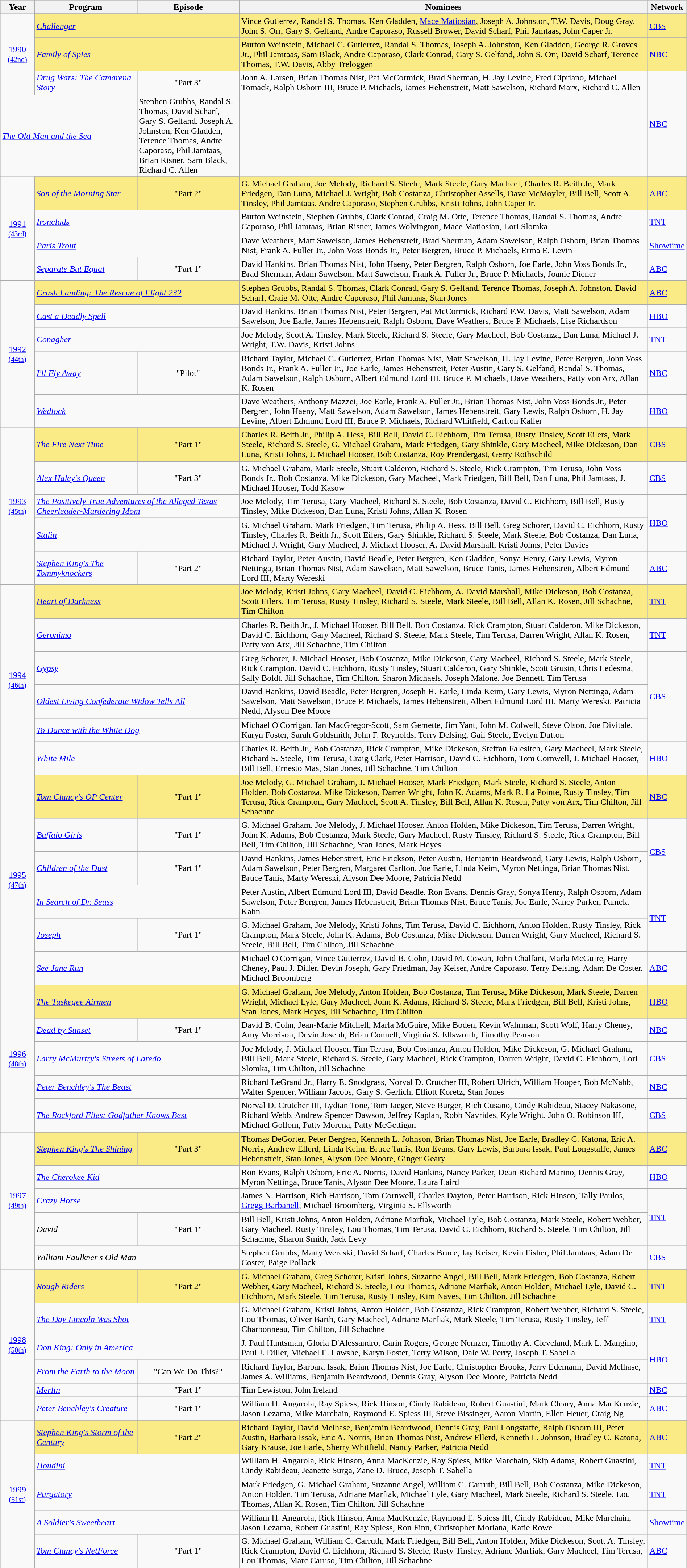<table class="wikitable" style="width:100%">
<tr bgcolor="#bebebe">
<th width="5%">Year</th>
<th width="15%">Program</th>
<th width="15%">Episode</th>
<th width="60%">Nominees</th>
<th width="5%">Network</th>
</tr>
<tr>
<td rowspan=5 style="text-align:center"><a href='#'>1990</a><br><small><a href='#'>(42nd)</a></small><br></td>
</tr>
<tr style="background:#FAEB86">
<td colspan=2><em><a href='#'>Challenger</a></em></td>
<td>Vince Gutierrez, Randal S. Thomas, Ken Gladden, <a href='#'>Mace Matiosian</a>, Joseph A. Johnston, T.W. Davis, Doug Gray, John S. Orr, Gary S. Gelfand, Andre Caporaso, Russell Brower, David Scharf, Phil Jamtaas, John Caper Jr.</td>
<td><a href='#'>CBS</a></td>
</tr>
<tr>
</tr>
<tr style="background:#FAEB86">
<td colspan=2><em><a href='#'>Family of Spies</a></em></td>
<td>Burton Weinstein, Michael C. Gutierrez, Randal S. Thomas, Joseph A. Johnston, Ken Gladden, George R. Groves Jr., Phil Jamtaas, Sam Black, Andre Caporaso, Clark Conrad, Gary S. Gelfand, John S. Orr, David Scharf, Terence Thomas, T.W. Davis, Abby Treloggen</td>
<td><a href='#'>NBC</a></td>
</tr>
<tr>
<td><em><a href='#'>Drug Wars: The Camarena Story</a></em></td>
<td align=center>"Part 3"</td>
<td>John A. Larsen, Brian Thomas Nist, Pat McCormick, Brad Sherman, H. Jay Levine, Fred Cipriano, Michael Tomack, Ralph Osborn III, Bruce P. Michaels, James Hebenstreit, Matt Sawelson, Richard Marx, Richard C. Allen</td>
<td rowspan=2><a href='#'>NBC</a></td>
</tr>
<tr>
<td colspan=2><em><a href='#'>The Old Man and the Sea</a></em></td>
<td>Stephen Grubbs, Randal S. Thomas, David Scharf, Gary S. Gelfand, Joseph A. Johnston, Ken Gladden, Terence Thomas, Andre Caporaso, Phil Jamtaas, Brian Risner, Sam Black, Richard C. Allen</td>
</tr>
<tr>
<td rowspan=5 style="text-align:center"><a href='#'>1991</a><br><small><a href='#'>(43rd)</a></small><br></td>
</tr>
<tr style="background:#FAEB86">
<td><em><a href='#'>Son of the Morning Star</a></em></td>
<td align=center>"Part 2"</td>
<td>G. Michael Graham, Joe Melody, Richard S. Steele, Mark Steele, Gary Macheel, Charles R. Beith Jr., Mark Friedgen, Dan Luna, Michael J. Wright, Bob Costanza, Christopher Assells, Dave McMoyler, Bill Bell, Scott A. Tinsley, Phil Jamtaas, Andre Caporaso, Stephen Grubbs, Kristi Johns, John Caper Jr.</td>
<td><a href='#'>ABC</a></td>
</tr>
<tr>
<td colspan=2><em><a href='#'>Ironclads</a></em></td>
<td>Burton Weinstein, Stephen Grubbs, Clark Conrad, Craig M. Otte, Terence Thomas, Randal S. Thomas, Andre Caporaso, Phil Jamtaas, Brian Risner, James Wolvington, Mace Matiosian, Lori Slomka</td>
<td><a href='#'>TNT</a></td>
</tr>
<tr>
<td colspan=2><em><a href='#'>Paris Trout</a></em></td>
<td>Dave Weathers, Matt Sawelson, James Hebenstreit, Brad Sherman, Adam Sawelson, Ralph Osborn, Brian Thomas Nist, Frank A. Fuller Jr., John Voss Bonds Jr., Peter Bergren, Bruce P. Michaels, Erma E. Levin</td>
<td><a href='#'>Showtime</a></td>
</tr>
<tr>
<td><em><a href='#'>Separate But Equal</a></em></td>
<td align=center>"Part 1"</td>
<td>David Hankins, Brian Thomas Nist, John Haeny, Peter Bergren, Ralph Osborn, Joe Earle, John Voss Bonds Jr., Brad Sherman, Adam Sawelson, Matt Sawelson, Frank A. Fuller Jr., Bruce P. Michaels, Joanie Diener</td>
<td><a href='#'>ABC</a></td>
</tr>
<tr>
<td rowspan=6 style="text-align:center"><a href='#'>1992</a><br><small><a href='#'>(44th)</a></small><br></td>
</tr>
<tr style="background:#FAEB86">
<td colspan=2><em><a href='#'>Crash Landing: The Rescue of Flight 232</a></em></td>
<td>Stephen Grubbs, Randal S. Thomas, Clark Conrad, Gary S. Gelfand, Terence Thomas, Joseph A. Johnston, David Scharf, Craig M. Otte, Andre Caporaso, Phil Jamtaas, Stan Jones</td>
<td><a href='#'>ABC</a></td>
</tr>
<tr>
<td colspan=2><em><a href='#'>Cast a Deadly Spell</a></em></td>
<td>David Hankins, Brian Thomas Nist, Peter Bergren, Pat McCormick, Richard F.W. Davis, Matt Sawelson, Adam Sawelson, Joe Earle, James Hebenstreit, Ralph Osborn, Dave Weathers, Bruce P. Michaels, Lise Richardson</td>
<td><a href='#'>HBO</a></td>
</tr>
<tr>
<td colspan=2><em><a href='#'>Conagher</a></em></td>
<td>Joe Melody, Scott A. Tinsley, Mark Steele, Richard S. Steele, Gary Macheel, Bob Costanza, Dan Luna, Michael J. Wright, T.W. Davis, Kristi Johns</td>
<td><a href='#'>TNT</a></td>
</tr>
<tr>
<td><em><a href='#'>I'll Fly Away</a></em></td>
<td align=center>"Pilot"</td>
<td>Richard Taylor, Michael C. Gutierrez, Brian Thomas Nist, Matt Sawelson, H. Jay Levine, Peter Bergren, John Voss Bonds Jr., Frank A. Fuller Jr., Joe Earle, James Hebenstreit, Peter Austin, Gary S. Gelfand, Randal S. Thomas, Adam Sawelson, Ralph Osborn, Albert Edmund Lord III, Bruce P. Michaels, Dave Weathers, Patty von Arx, Allan K. Rosen</td>
<td><a href='#'>NBC</a></td>
</tr>
<tr>
<td colspan=2><em><a href='#'>Wedlock</a></em></td>
<td>Dave Weathers, Anthony Mazzei, Joe Earle, Frank A. Fuller Jr., Brian Thomas Nist, John Voss Bonds Jr., Peter Bergren, John Haeny, Matt Sawelson, Adam Sawelson, James Hebenstreit, Gary Lewis, Ralph Osborn, H. Jay Levine, Albert Edmund Lord III, Bruce P. Michaels, Richard Whitfield, Carlton Kaller</td>
<td><a href='#'>HBO</a></td>
</tr>
<tr>
<td rowspan=6 style="text-align:center"><a href='#'>1993</a><br><small><a href='#'>(45th)</a></small><br></td>
</tr>
<tr style="background:#FAEB86">
<td><em><a href='#'>The Fire Next Time</a></em></td>
<td align=center>"Part 1"</td>
<td>Charles R. Beith Jr., Philip A. Hess, Bill Bell, David C. Eichhorn, Tim Terusa, Rusty Tinsley, Scott Eilers, Mark Steele, Richard S. Steele, G. Michael Graham, Mark Friedgen, Gary Shinkle, Gary Macheel, Mike Dickeson, Dan Luna, Kristi Johns, J. Michael Hooser, Bob Costanza, Roy Prendergast, Gerry Rothschild</td>
<td><a href='#'>CBS</a></td>
</tr>
<tr>
<td><em><a href='#'>Alex Haley's Queen</a></em></td>
<td align=center>"Part 3"</td>
<td>G. Michael Graham, Mark Steele, Stuart Calderon, Richard S. Steele, Rick Crampton, Tim Terusa, John Voss Bonds Jr., Bob Costanza, Mike Dickeson, Gary Macheel, Mark Friedgen, Bill Bell, Dan Luna, Phil Jamtaas, J. Michael Hooser, Todd Kasow</td>
<td><a href='#'>CBS</a></td>
</tr>
<tr>
<td colspan=2><em><a href='#'>The Positively True Adventures of the Alleged Texas Cheerleader-Murdering Mom</a></em></td>
<td>Joe Melody, Tim Terusa, Gary Macheel, Richard S. Steele, Bob Costanza, David C. Eichhorn, Bill Bell, Rusty Tinsley, Mike Dickeson, Dan Luna, Kristi Johns, Allan K. Rosen</td>
<td rowspan=2><a href='#'>HBO</a></td>
</tr>
<tr>
<td colspan=2><em><a href='#'>Stalin</a></em></td>
<td>G. Michael Graham, Mark Friedgen, Tim Terusa, Philip A. Hess, Bill Bell, Greg Schorer, David C. Eichhorn, Rusty Tinsley, Charles R. Beith Jr., Scott Eilers, Gary Shinkle, Richard S. Steele, Mark Steele, Bob Costanza, Dan Luna, Michael J. Wright, Gary Macheel, J. Michael Hooser, A. David Marshall, Kristi Johns, Peter Davies</td>
</tr>
<tr>
<td><em><a href='#'>Stephen King's The Tommyknockers</a></em></td>
<td align=center>"Part 2"</td>
<td>Richard Taylor, Peter Austin, David Beadle, Peter Bergren, Ken Gladden, Sonya Henry, Gary Lewis, Myron Nettinga, Brian Thomas Nist, Adam Sawelson, Matt Sawelson, Bruce Tanis, James Hebenstreit, Albert Edmund Lord III, Marty Wereski</td>
<td><a href='#'>ABC</a></td>
</tr>
<tr>
<td rowspan=7 style="text-align:center"><a href='#'>1994</a><br><small><a href='#'>(46th)</a></small><br></td>
</tr>
<tr style="background:#FAEB86">
<td colspan=2><em><a href='#'>Heart of Darkness</a></em></td>
<td>Joe Melody, Kristi Johns, Gary Macheel, David C. Eichhorn, A. David Marshall, Mike Dickeson, Bob Costanza, Scott Eilers, Tim Terusa, Rusty Tinsley, Richard S. Steele, Mark Steele, Bill Bell, Allan K. Rosen, Jill Schachne, Tim Chilton</td>
<td><a href='#'>TNT</a></td>
</tr>
<tr>
<td colspan=2><em><a href='#'>Geronimo</a></em></td>
<td>Charles R. Beith Jr., J. Michael Hooser, Bill Bell, Bob Costanza, Rick Crampton, Stuart Calderon, Mike Dickeson, David C. Eichhorn, Gary Macheel, Richard S. Steele, Mark Steele, Tim Terusa, Darren Wright, Allan K. Rosen, Patty von Arx, Jill Schachne, Tim Chilton</td>
<td><a href='#'>TNT</a></td>
</tr>
<tr>
<td colspan=2><em><a href='#'>Gypsy</a></em></td>
<td>Greg Schorer, J. Michael Hooser, Bob Costanza, Mike Dickeson, Gary Macheel, Richard S. Steele, Mark Steele, Rick Crampton, David C. Eichhorn, Rusty Tinsley, Stuart Calderon, Gary Shinkle, Scott Grusin, Chris Ledesma, Sally Boldt, Jill Schachne, Tim Chilton, Sharon Michaels, Joseph Malone, Joe Bennett, Tim Terusa</td>
<td rowspan=3><a href='#'>CBS</a></td>
</tr>
<tr>
<td colspan=2><em><a href='#'>Oldest Living Confederate Widow Tells All</a></em></td>
<td>David Hankins, David Beadle, Peter Bergren, Joseph H. Earle, Linda Keim, Gary Lewis, Myron Nettinga, Adam Sawelson, Matt Sawelson, Bruce P. Michaels, James Hebenstreit, Albert Edmund Lord III, Marty Wereski, Patricia Nedd, Alyson Dee Moore</td>
</tr>
<tr>
<td colspan=2><em><a href='#'>To Dance with the White Dog</a></em></td>
<td>Michael O'Corrigan, Ian MacGregor-Scott, Sam Gemette, Jim Yant, John M. Colwell, Steve Olson, Joe Divitale, Karyn Foster, Sarah Goldsmith, John F. Reynolds, Terry Delsing, Gail Steele, Evelyn Dutton</td>
</tr>
<tr>
<td colspan=2><em><a href='#'>White Mile</a></em></td>
<td>Charles R. Beith Jr., Bob Costanza, Rick Crampton, Mike Dickeson, Steffan Falesitch, Gary Macheel, Mark Steele, Richard S. Steele, Tim Terusa, Craig Clark, Peter Harrison, David C. Eichhorn, Tom Cornwell, J. Michael Hooser, Bill Bell, Ernesto Mas, Stan Jones, Jill Schachne, Tim Chilton</td>
<td><a href='#'>HBO</a></td>
</tr>
<tr>
<td rowspan=7 style="text-align:center"><a href='#'>1995</a><br><small><a href='#'>(47th)</a></small><br></td>
</tr>
<tr style="background:#FAEB86">
<td><em><a href='#'>Tom Clancy's OP Center</a></em></td>
<td align=center>"Part 1"</td>
<td>Joe Melody, G. Michael Graham, J. Michael Hooser, Mark Friedgen, Mark Steele, Richard S. Steele, Anton Holden, Bob Costanza, Mike Dickeson, Darren Wright, John K. Adams, Mark R. La Pointe, Rusty Tinsley, Tim Terusa, Rick Crampton, Gary Macheel, Scott A. Tinsley, Bill Bell, Allan K. Rosen, Patty von Arx, Tim Chilton, Jill Schachne</td>
<td><a href='#'>NBC</a></td>
</tr>
<tr>
<td><em><a href='#'>Buffalo Girls</a></em></td>
<td align=center>"Part 1"</td>
<td>G. Michael Graham, Joe Melody, J. Michael Hooser, Anton Holden, Mike Dickeson, Tim Terusa, Darren Wright, John K. Adams, Bob Costanza, Mark Steele, Gary Macheel, Rusty Tinsley, Richard S. Steele, Rick Crampton, Bill Bell, Tim Chilton, Jill Schachne, Stan Jones, Mark Heyes</td>
<td rowspan=2><a href='#'>CBS</a></td>
</tr>
<tr>
<td><em><a href='#'>Children of the Dust</a></em></td>
<td align=center>"Part 1"</td>
<td>David Hankins, James Hebenstreit, Eric Erickson, Peter Austin, Benjamin Beardwood, Gary Lewis, Ralph Osborn, Adam Sawelson, Peter Bergren, Margaret Carlton, Joe Earle, Linda Keim, Myron Nettinga, Brian Thomas Nist, Bruce Tanis, Marty Wereski, Alyson Dee Moore, Patricia Nedd</td>
</tr>
<tr>
<td colspan=2><em><a href='#'>In Search of Dr. Seuss</a></em></td>
<td>Peter Austin, Albert Edmund Lord III, David Beadle, Ron Evans, Dennis Gray, Sonya Henry, Ralph Osborn, Adam Sawelson, Peter Bergren, James Hebenstreit, Brian Thomas Nist, Bruce Tanis, Joe Earle, Nancy Parker, Pamela Kahn</td>
<td rowspan=2><a href='#'>TNT</a></td>
</tr>
<tr>
<td><em><a href='#'>Joseph</a></em></td>
<td align=center>"Part 1"</td>
<td>G. Michael Graham, Joe Melody, Kristi Johns, Tim Terusa, David C. Eichhorn, Anton Holden, Rusty Tinsley, Rick Crampton, Mark Steele, John K. Adams, Bob Costanza, Mike Dickeson, Darren Wright, Gary Macheel, Richard S. Steele, Bill Bell, Tim Chilton, Jill Schachne</td>
</tr>
<tr>
<td colspan=2><em><a href='#'>See Jane Run</a></em></td>
<td>Michael O'Corrigan, Vince Gutierrez, David B. Cohn, David M. Cowan, John Chalfant, Marla McGuire, Harry Cheney, Paul J. Diller, Devin Joseph, Gary Friedman, Jay Keiser, Andre Caporaso, Terry Delsing, Adam De Coster, Michael Broomberg</td>
<td><a href='#'>ABC</a></td>
</tr>
<tr>
<td rowspan=6 style="text-align:center"><a href='#'>1996</a><br><small><a href='#'>(48th)</a></small><br></td>
</tr>
<tr style="background:#FAEB86">
<td colspan=2><em><a href='#'>The Tuskegee Airmen</a></em></td>
<td>G. Michael Graham, Joe Melody, Anton Holden, Bob Costanza, Tim Terusa, Mike Dickeson, Mark Steele, Darren Wright, Michael Lyle, Gary Macheel, John K. Adams, Richard S. Steele, Mark Friedgen, Bill Bell, Kristi Johns, Stan Jones, Mark Heyes, Jill Schachne, Tim Chilton</td>
<td><a href='#'>HBO</a></td>
</tr>
<tr>
<td><em><a href='#'>Dead by Sunset</a></em></td>
<td align=center>"Part 1"</td>
<td>David B. Cohn, Jean-Marie Mitchell, Marla McGuire, Mike Boden, Kevin Wahrman, Scott Wolf, Harry Cheney, Amy Morrison, Devin Joseph, Brian Connell, Virginia S. Ellsworth, Timothy Pearson</td>
<td><a href='#'>NBC</a></td>
</tr>
<tr>
<td colspan=2><em><a href='#'>Larry McMurtry's Streets of Laredo</a></em></td>
<td>Joe Melody, J. Michael Hooser, Tim Terusa, Bob Costanza, Anton Holden, Mike Dickeson, G. Michael Graham, Bill Bell, Mark Steele, Richard S. Steele, Gary Macheel, Rick Crampton, Darren Wright, David C. Eichhorn, Lori Slomka, Tim Chilton, Jill Schachne</td>
<td><a href='#'>CBS</a></td>
</tr>
<tr>
<td colspan=2><em><a href='#'>Peter Benchley's The Beast</a></em></td>
<td>Richard LeGrand Jr., Harry E. Snodgrass, Norval D. Crutcher III, Robert Ulrich, William Hooper, Bob McNabb, Walter Spencer, William Jacobs, Gary S. Gerlich, Elliott Koretz, Stan Jones</td>
<td><a href='#'>NBC</a></td>
</tr>
<tr>
<td colspan=2><em><a href='#'>The Rockford Files: Godfather Knows Best</a></em></td>
<td>Norval D. Crutcher III, Lydian Tone, Tom Jaeger, Steve Burger, Rich Cusano, Cindy Rabideau, Stacey Nakasone, Richard Webb, Andrew Spencer Dawson, Jeffrey Kaplan, Robb Navrides, Kyle Wright, John O. Robinson III, Michael Gollom, Patty Morena, Patty McGettigan</td>
<td><a href='#'>CBS</a></td>
</tr>
<tr>
<td rowspan=6 style="text-align:center"><a href='#'>1997</a><br><small><a href='#'>(49th)</a></small><br></td>
</tr>
<tr style="background:#FAEB86">
<td><em><a href='#'>Stephen King's The Shining</a></em></td>
<td align=center>"Part 3"</td>
<td>Thomas DeGorter, Peter Bergren, Kenneth L. Johnson, Brian Thomas Nist, Joe Earle, Bradley C. Katona, Eric A. Norris, Andrew Ellerd, Linda Keim, Bruce Tanis, Ron Evans, Gary Lewis, Barbara Issak, Paul Longstaffe, James Hebenstreit, Stan Jones, Alyson Dee Moore, Ginger Geary</td>
<td><a href='#'>ABC</a></td>
</tr>
<tr>
<td colspan=2><em><a href='#'>The Cherokee Kid</a></em></td>
<td>Ron Evans, Ralph Osborn, Eric A. Norris, David Hankins, Nancy Parker, Dean Richard Marino, Dennis Gray, Myron Nettinga, Bruce Tanis, Alyson Dee Moore, Laura Laird</td>
<td><a href='#'>HBO</a></td>
</tr>
<tr>
<td colspan=2><em><a href='#'>Crazy Horse</a></em></td>
<td>James N. Harrison, Rich Harrison, Tom Cornwell, Charles Dayton, Peter Harrison, Rick Hinson, Tally Paulos, <a href='#'>Gregg Barbanell</a>, Michael Broomberg, Virginia S. Ellsworth</td>
<td rowspan=2><a href='#'>TNT</a></td>
</tr>
<tr>
<td><em>David</em></td>
<td align=center>"Part 1"</td>
<td>Bill Bell, Kristi Johns, Anton Holden, Adriane Marfiak, Michael Lyle, Bob Costanza, Mark Steele, Robert Webber, Gary Macheel, Rusty Tinsley, Lou Thomas, Tim Terusa, David C. Eichhorn, Richard S. Steele, Tim Chilton, Jill Schachne, Sharon Smith, Jack Levy</td>
</tr>
<tr>
<td colspan=2><em>William Faulkner's Old Man</em></td>
<td>Stephen Grubbs, Marty Wereski, David Scharf, Charles Bruce, Jay Keiser, Kevin Fisher, Phil Jamtaas, Adam De Coster, Paige Pollack</td>
<td><a href='#'>CBS</a></td>
</tr>
<tr>
<td rowspan=7 style="text-align:center"><a href='#'>1998</a><br><small><a href='#'>(50th)</a></small><br></td>
</tr>
<tr style="background:#FAEB86">
<td><em><a href='#'>Rough Riders</a></em></td>
<td align=center>"Part 2"</td>
<td>G. Michael Graham, Greg Schorer, Kristi Johns, Suzanne Angel, Bill Bell, Mark Friedgen, Bob Costanza, Robert Webber, Gary Macheel, Richard S. Steele, Lou Thomas, Adriane Marfiak, Anton Holden, Michael Lyle, David C. Eichhorn, Mark Steele, Tim Terusa, Rusty Tinsley, Kim Naves, Tim Chilton, Jill Schachne</td>
<td><a href='#'>TNT</a></td>
</tr>
<tr>
<td colspan=2><em><a href='#'>The Day Lincoln Was Shot</a></em></td>
<td>G. Michael Graham, Kristi Johns, Anton Holden, Bob Costanza, Rick Crampton, Robert Webber, Richard S. Steele, Lou Thomas, Oliver Barth, Gary Macheel, Adriane Marfiak, Mark Steele, Tim Terusa, Rusty Tinsley, Jeff Charbonneau, Tim Chilton, Jill Schachne</td>
<td><a href='#'>TNT</a></td>
</tr>
<tr>
<td colspan=2><em><a href='#'>Don King: Only in America</a></em></td>
<td>J. Paul Huntsman, Gloria D'Alessandro, Carin Rogers, George Nemzer, Timothy A. Cleveland, Mark L. Mangino, Paul J. Diller, Michael E. Lawshe, Karyn Foster, Terry Wilson, Dale W. Perry, Joseph T. Sabella</td>
<td rowspan=2><a href='#'>HBO</a></td>
</tr>
<tr>
<td><em><a href='#'>From the Earth to the Moon</a></em></td>
<td align=center>"Can We Do This?"</td>
<td>Richard Taylor, Barbara Issak, Brian Thomas Nist, Joe Earle, Christopher Brooks, Jerry Edemann, David Melhase, James A. Williams, Benjamin Beardwood, Dennis Gray, Alyson Dee Moore, Patricia Nedd</td>
</tr>
<tr>
<td><em><a href='#'>Merlin</a></em></td>
<td align=center>"Part 1"</td>
<td>Tim Lewiston, John Ireland</td>
<td><a href='#'>NBC</a></td>
</tr>
<tr>
<td><em><a href='#'>Peter Benchley's Creature</a></em></td>
<td align=center>"Part 1"</td>
<td>William H. Angarola, Ray Spiess, Rick Hinson, Cindy Rabideau, Robert Guastini, Mark Cleary, Anna MacKenzie, Jason Lezama, Mike Marchain, Raymond E. Spiess III, Steve Bissinger, Aaron Martin, Ellen Heuer, Craig Ng</td>
<td><a href='#'>ABC</a></td>
</tr>
<tr>
<td rowspan=6 style="text-align:center"><a href='#'>1999</a><br><small><a href='#'>(51st)</a></small><br></td>
</tr>
<tr style="background:#FAEB86">
<td><em><a href='#'>Stephen King's Storm of the Century</a></em></td>
<td align=center>"Part 2"</td>
<td>Richard Taylor, David Melhase, Benjamin Beardwood, Dennis Gray, Paul Longstaffe, Ralph Osborn III, Peter Austin, Barbara Issak, Eric A. Norris, Brian Thomas Nist, Andrew Ellerd, Kenneth L. Johnson, Bradley C. Katona, Gary Krause, Joe Earle, Sherry Whitfield, Nancy Parker, Patricia Nedd</td>
<td><a href='#'>ABC</a></td>
</tr>
<tr>
<td colspan=2><em><a href='#'>Houdini</a></em></td>
<td>William H. Angarola, Rick Hinson, Anna MacKenzie, Ray Spiess, Mike Marchain, Skip Adams, Robert Guastini, Cindy Rabideau, Jeanette Surga, Zane D. Bruce, Joseph T. Sabella</td>
<td><a href='#'>TNT</a></td>
</tr>
<tr>
<td colspan=2><em><a href='#'>Purgatory</a></em></td>
<td>Mark Friedgen, G. Michael Graham, Suzanne Angel, William C. Carruth, Bill Bell, Bob Costanza, Mike Dickeson, Anton Holden, Tim Terusa, Adriane Marfiak, Michael Lyle, Gary Macheel, Mark Steele, Richard S. Steele, Lou Thomas, Allan K. Rosen, Tim Chilton, Jill Schachne</td>
<td><a href='#'>TNT</a></td>
</tr>
<tr>
<td colspan=2><em><a href='#'>A Soldier's Sweetheart</a></em></td>
<td>William H. Angarola, Rick Hinson, Anna MacKenzie, Raymond E. Spiess III, Cindy Rabideau, Mike Marchain, Jason Lezama, Robert Guastini, Ray Spiess, Ron Finn, Christopher Moriana, Katie Rowe</td>
<td><a href='#'>Showtime</a></td>
</tr>
<tr>
<td><em><a href='#'>Tom Clancy's NetForce</a></em></td>
<td align=center>"Part 1"</td>
<td>G. Michael Graham, William C. Carruth, Mark Friedgen, Bill Bell, Anton Holden, Mike Dickeson, Scott A. Tinsley, Rick Crampton, David C. Eichhorn, Richard S. Steele, Rusty Tinsley, Adriane Marfiak, Gary Macheel, Tim Terusa, Lou Thomas, Marc Caruso, Tim Chilton, Jill Schachne</td>
<td><a href='#'>ABC</a></td>
</tr>
<tr>
</tr>
</table>
